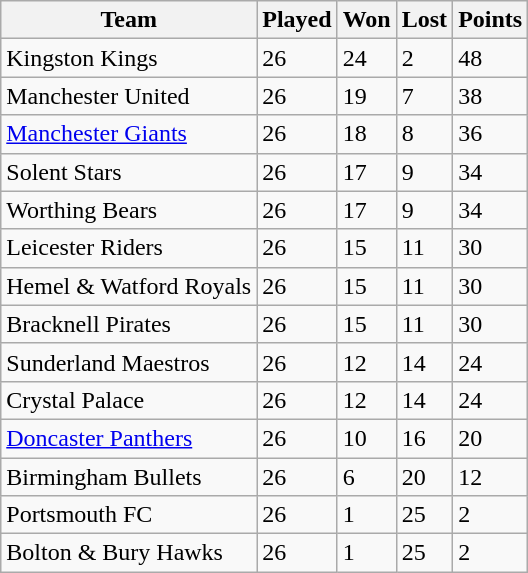<table class="wikitable">
<tr>
<th>Team</th>
<th>Played</th>
<th>Won</th>
<th>Lost</th>
<th>Points</th>
</tr>
<tr>
<td>Kingston Kings</td>
<td>26</td>
<td>24</td>
<td>2</td>
<td>48</td>
</tr>
<tr>
<td>Manchester United</td>
<td>26</td>
<td>19</td>
<td>7</td>
<td>38</td>
</tr>
<tr>
<td><a href='#'>Manchester Giants</a></td>
<td>26</td>
<td>18</td>
<td>8</td>
<td>36</td>
</tr>
<tr>
<td>Solent Stars</td>
<td>26</td>
<td>17</td>
<td>9</td>
<td>34</td>
</tr>
<tr>
<td>Worthing Bears</td>
<td>26</td>
<td>17</td>
<td>9</td>
<td>34</td>
</tr>
<tr>
<td>Leicester Riders</td>
<td>26</td>
<td>15</td>
<td>11</td>
<td>30</td>
</tr>
<tr>
<td>Hemel & Watford Royals</td>
<td>26</td>
<td>15</td>
<td>11</td>
<td>30</td>
</tr>
<tr>
<td>Bracknell Pirates</td>
<td>26</td>
<td>15</td>
<td>11</td>
<td>30</td>
</tr>
<tr>
<td>Sunderland Maestros</td>
<td>26</td>
<td>12</td>
<td>14</td>
<td>24</td>
</tr>
<tr>
<td>Crystal Palace</td>
<td>26</td>
<td>12</td>
<td>14</td>
<td>24</td>
</tr>
<tr>
<td><a href='#'>Doncaster Panthers</a></td>
<td>26</td>
<td>10</td>
<td>16</td>
<td>20</td>
</tr>
<tr>
<td>Birmingham Bullets</td>
<td>26</td>
<td>6</td>
<td>20</td>
<td>12</td>
</tr>
<tr>
<td>Portsmouth FC</td>
<td>26</td>
<td>1</td>
<td>25</td>
<td>2</td>
</tr>
<tr>
<td>Bolton & Bury Hawks</td>
<td>26</td>
<td>1</td>
<td>25</td>
<td>2</td>
</tr>
</table>
